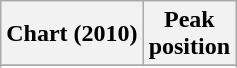<table class="wikitable">
<tr>
<th>Chart (2010)</th>
<th>Peak<br>position</th>
</tr>
<tr>
</tr>
<tr>
</tr>
</table>
